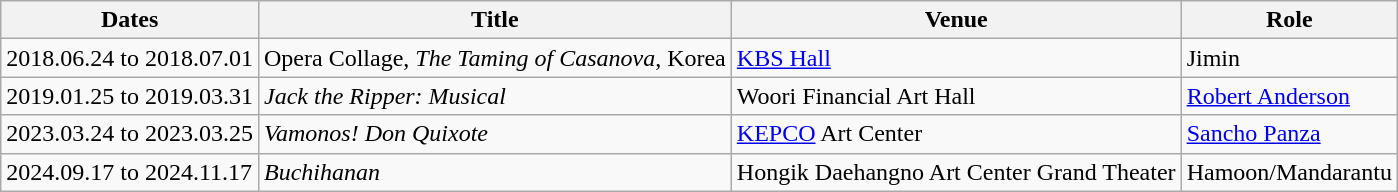<table class="wikitable">
<tr>
<th>Dates</th>
<th>Title</th>
<th>Venue</th>
<th>Role</th>
</tr>
<tr>
<td>2018.06.24 to 2018.07.01</td>
<td>Opera Collage, <em>The Taming of Casanova</em>, Korea</td>
<td><a href='#'>KBS Hall</a></td>
<td>Jimin</td>
</tr>
<tr>
<td>2019.01.25 to 2019.03.31</td>
<td><em>Jack the Ripper: Musical</em></td>
<td>Woori Financial Art Hall</td>
<td><a href='#'>Robert Anderson</a></td>
</tr>
<tr>
<td>2023.03.24 to 2023.03.25</td>
<td><em>Vamonos! Don Quixote</em></td>
<td><a href='#'>KEPCO</a> Art Center</td>
<td><a href='#'>Sancho Panza</a></td>
</tr>
<tr>
<td>2024.09.17 to 2024.11.17</td>
<td><em>Buchihanan</em></td>
<td>Hongik Daehangno Art Center Grand Theater</td>
<td>Hamoon/Mandarantu</td>
</tr>
</table>
